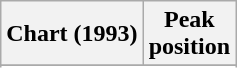<table class="wikitable sortable plainrowheaders" style="text-align:center">
<tr>
<th scope="col">Chart (1993)</th>
<th scope="col">Peak<br>position</th>
</tr>
<tr>
</tr>
<tr>
</tr>
<tr>
</tr>
</table>
